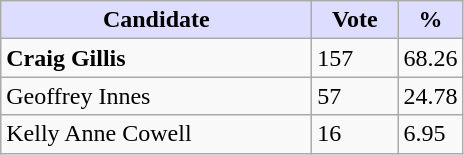<table class="wikitable">
<tr>
<th style="background:#ddf; width:200px;">Candidate</th>
<th style="background:#ddf; width:50px;">Vote</th>
<th style="background:#ddf; width:30px;">%</th>
</tr>
<tr>
<td><strong>Craig Gillis</strong></td>
<td>157</td>
<td>68.26</td>
</tr>
<tr>
<td>Geoffrey Innes</td>
<td>57</td>
<td>24.78</td>
</tr>
<tr>
<td>Kelly Anne Cowell</td>
<td>16</td>
<td>6.95</td>
</tr>
</table>
